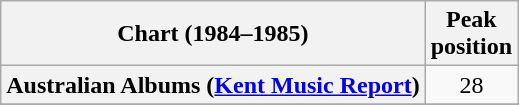<table class="wikitable sortable plainrowheaders" style="text-align:center">
<tr>
<th>Chart (1984–1985)</th>
<th>Peak<br>position</th>
</tr>
<tr>
<th scope="row">Australian Albums (<a href='#'>Kent Music Report</a>)</th>
<td align="center">28</td>
</tr>
<tr>
</tr>
<tr>
</tr>
<tr>
</tr>
<tr>
</tr>
<tr>
</tr>
</table>
